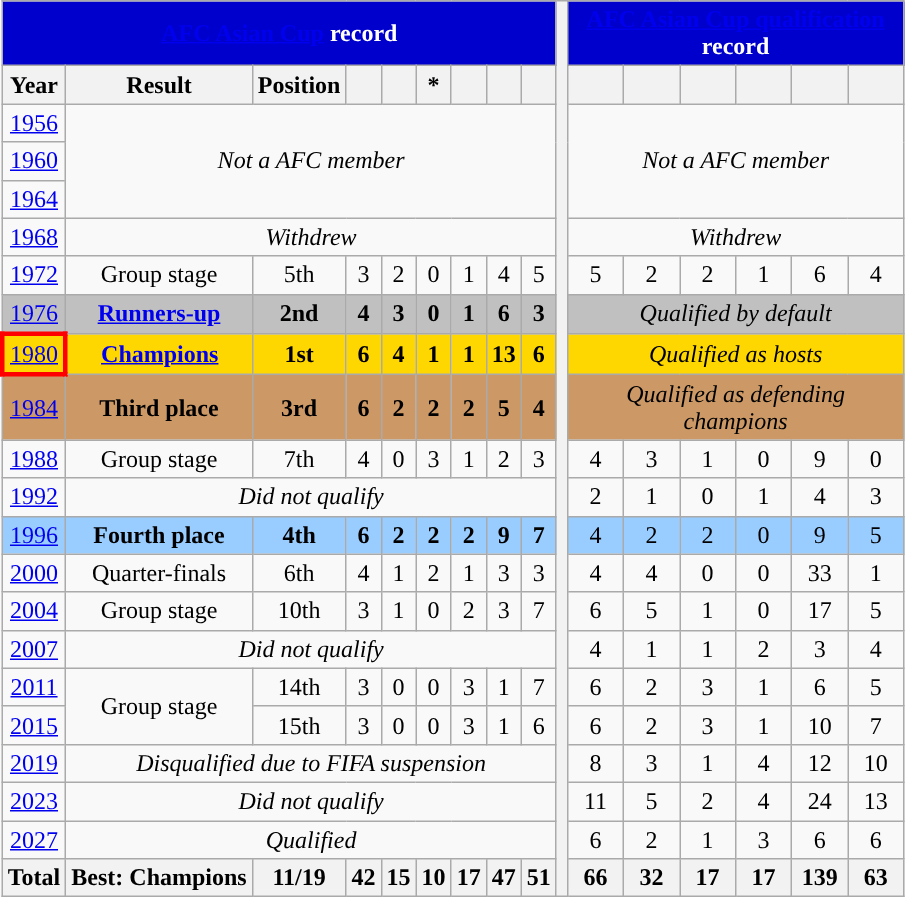<table class="wikitable" style="text-align: center;font-size:100%">
<tr>
<th colspan=9 style="background: #0000CD; color: #FFFFFF;"><a href='#'>AFC Asian Cup</a> record</th>
<th style="width:0%;" rowspan="22"></th>
<th colspan=6 style="background: #0000CD; color: #FFFFFF;"><a href='#'>AFC Asian Cup qualification</a> record</th>
</tr>
<tr>
<th>Year</th>
<th>Result</th>
<th>Position</th>
<th></th>
<th></th>
<th>*</th>
<th></th>
<th></th>
<th></th>
<th width=30></th>
<th width=30></th>
<th width=30></th>
<th width=30></th>
<th width=30></th>
<th width=30></th>
</tr>
<tr>
<td> <a href='#'>1956</a></td>
<td rowspan=3 colspan=8><em>Not a AFC member</em></td>
<td rowspan=3 colspan=6><em>Not a AFC member</em></td>
</tr>
<tr>
<td> <a href='#'>1960</a></td>
</tr>
<tr>
<td> <a href='#'>1964</a></td>
</tr>
<tr>
<td> <a href='#'>1968</a></td>
<td rowspan=1 colspan=8><em>Withdrew</em></td>
<td colspan=6><em>Withdrew</em></td>
</tr>
<tr>
<td> <a href='#'>1972</a></td>
<td>Group stage</td>
<td>5th</td>
<td>3</td>
<td>2</td>
<td>0</td>
<td>1</td>
<td>4</td>
<td>5</td>
<td>5</td>
<td>2</td>
<td>2</td>
<td>1</td>
<td>6</td>
<td>4</td>
</tr>
<tr bgcolor=silver>
<td> <a href='#'>1976</a></td>
<td><strong><a href='#'>Runners-up</a> </strong></td>
<td><strong>2nd</strong></td>
<td><strong>4</strong></td>
<td><strong>3</strong></td>
<td><strong>0</strong></td>
<td><strong>1</strong></td>
<td><strong>6</strong></td>
<td><strong>3</strong></td>
<td colspan=6><em>Qualified by default</em></td>
</tr>
<tr bgcolor=gold>
<td style="border: 3px solid red"> <a href='#'>1980</a></td>
<td><strong><a href='#'>Champions</a></strong></td>
<td><strong>1st</strong></td>
<td><strong>6</strong></td>
<td><strong>4</strong></td>
<td><strong>1</strong></td>
<td><strong>1</strong></td>
<td><strong>13</strong></td>
<td><strong>6</strong></td>
<td colspan=6><em>Qualified as hosts</em></td>
</tr>
<tr bgcolor="#cc9966">
<td> <a href='#'>1984</a></td>
<td><strong>Third place</strong></td>
<td><strong>3rd</strong></td>
<td><strong>6</strong></td>
<td><strong>2</strong></td>
<td><strong>2</strong></td>
<td><strong>2</strong></td>
<td><strong>5</strong></td>
<td><strong>4</strong></td>
<td colspan=6><em>Qualified as defending champions</em></td>
</tr>
<tr>
<td> <a href='#'>1988</a></td>
<td>Group stage</td>
<td>7th</td>
<td>4</td>
<td>0</td>
<td>3</td>
<td>1</td>
<td>2</td>
<td>3</td>
<td>4</td>
<td>3</td>
<td>1</td>
<td>0</td>
<td>9</td>
<td>0</td>
</tr>
<tr>
<td> <a href='#'>1992</a></td>
<td colspan=8><em>Did not qualify</em></td>
<td>2</td>
<td>1</td>
<td>0</td>
<td>1</td>
<td>4</td>
<td>3</td>
</tr>
<tr style="background:#9acdff;">
<td> <a href='#'>1996</a></td>
<td><strong>Fourth place</strong></td>
<td><strong>4th</strong></td>
<td><strong>6</strong></td>
<td><strong>2</strong></td>
<td><strong>2</strong></td>
<td><strong>2</strong></td>
<td><strong>9</strong></td>
<td><strong>7</strong></td>
<td>4</td>
<td>2</td>
<td>2</td>
<td>0</td>
<td>9</td>
<td>5</td>
</tr>
<tr>
<td> <a href='#'>2000</a></td>
<td>Quarter-finals</td>
<td>6th</td>
<td>4</td>
<td>1</td>
<td>2</td>
<td>1</td>
<td>3</td>
<td>3</td>
<td>4</td>
<td>4</td>
<td>0</td>
<td>0</td>
<td>33</td>
<td>1</td>
</tr>
<tr>
<td> <a href='#'>2004</a></td>
<td>Group stage</td>
<td>10th</td>
<td>3</td>
<td>1</td>
<td>0</td>
<td>2</td>
<td>3</td>
<td>7</td>
<td>6</td>
<td>5</td>
<td>1</td>
<td>0</td>
<td>17</td>
<td>5</td>
</tr>
<tr>
<td>    <a href='#'>2007</a></td>
<td rowspan=1 colspan=8><em>Did not qualify</em></td>
<td>4</td>
<td>1</td>
<td>1</td>
<td>2</td>
<td>3</td>
<td>4</td>
</tr>
<tr>
<td> <a href='#'>2011</a></td>
<td rowspan=2>Group stage</td>
<td>14th</td>
<td>3</td>
<td>0</td>
<td>0</td>
<td>3</td>
<td>1</td>
<td>7</td>
<td>6</td>
<td>2</td>
<td>3</td>
<td>1</td>
<td>6</td>
<td>5</td>
</tr>
<tr>
<td> <a href='#'>2015</a></td>
<td>15th</td>
<td>3</td>
<td>0</td>
<td>0</td>
<td>3</td>
<td>1</td>
<td>6</td>
<td>6</td>
<td>2</td>
<td>3</td>
<td>1</td>
<td>10</td>
<td>7</td>
</tr>
<tr>
<td> <a href='#'>2019</a></td>
<td colspan=8><em>Disqualified due to FIFA suspension</em></td>
<td>8</td>
<td>3</td>
<td>1</td>
<td>4</td>
<td>12</td>
<td>10</td>
</tr>
<tr>
<td> <a href='#'>2023</a></td>
<td colspan=8><em>Did not qualify</em></td>
<td>11</td>
<td>5</td>
<td>2</td>
<td>4</td>
<td>24</td>
<td>13</td>
</tr>
<tr>
<td> <a href='#'>2027</a></td>
<td colspan=8><em>Qualified</em></td>
<td>6</td>
<td>2</td>
<td>1</td>
<td>3</td>
<td>6</td>
<td>6</td>
</tr>
<tr>
<th>Total</th>
<th>Best: Champions</th>
<th>11/19</th>
<th>42</th>
<th>15</th>
<th>10</th>
<th>17</th>
<th>47</th>
<th>51</th>
<th>66</th>
<th>32</th>
<th>17</th>
<th>17</th>
<th>139</th>
<th>63</th>
</tr>
</table>
